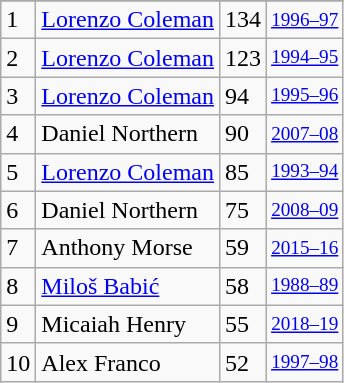<table class="wikitable">
<tr>
</tr>
<tr>
<td>1</td>
<td><a href='#'>Lorenzo Coleman</a></td>
<td>134</td>
<td style="font-size:80%;"><a href='#'>1996–97</a></td>
</tr>
<tr>
<td>2</td>
<td><a href='#'>Lorenzo Coleman</a></td>
<td>123</td>
<td style="font-size:80%;"><a href='#'>1994–95</a></td>
</tr>
<tr>
<td>3</td>
<td><a href='#'>Lorenzo Coleman</a></td>
<td>94</td>
<td style="font-size:80%;"><a href='#'>1995–96</a></td>
</tr>
<tr>
<td>4</td>
<td>Daniel Northern</td>
<td>90</td>
<td style="font-size:80%;"><a href='#'>2007–08</a></td>
</tr>
<tr>
<td>5</td>
<td><a href='#'>Lorenzo Coleman</a></td>
<td>85</td>
<td style="font-size:80%;"><a href='#'>1993–94</a></td>
</tr>
<tr>
<td>6</td>
<td>Daniel Northern</td>
<td>75</td>
<td style="font-size:80%;"><a href='#'>2008–09</a></td>
</tr>
<tr>
<td>7</td>
<td>Anthony Morse</td>
<td>59</td>
<td style="font-size:80%;"><a href='#'>2015–16</a></td>
</tr>
<tr>
<td>8</td>
<td><a href='#'>Miloš Babić</a></td>
<td>58</td>
<td style="font-size:80%;"><a href='#'>1988–89</a></td>
</tr>
<tr>
<td>9</td>
<td>Micaiah Henry</td>
<td>55</td>
<td style="font-size:80%;"><a href='#'>2018–19</a></td>
</tr>
<tr>
<td>10</td>
<td>Alex Franco</td>
<td>52</td>
<td style="font-size:80%;"><a href='#'>1997–98</a></td>
</tr>
</table>
